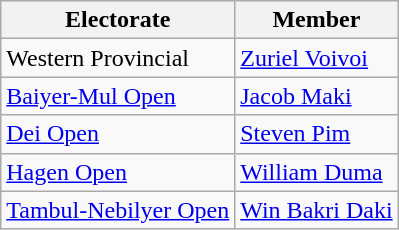<table class="wikitable">
<tr>
<th><strong>Electorate</strong></th>
<th><strong>Member</strong></th>
</tr>
<tr>
<td>Western Provincial</td>
<td><a href='#'>Zuriel Voivoi</a></td>
</tr>
<tr>
<td><a href='#'>Baiyer-Mul Open</a></td>
<td><a href='#'>Jacob Maki</a></td>
</tr>
<tr>
<td><a href='#'>Dei Open</a></td>
<td><a href='#'>Steven Pim</a></td>
</tr>
<tr>
<td><a href='#'>Hagen Open</a></td>
<td><a href='#'>William Duma</a></td>
</tr>
<tr>
<td><a href='#'>Tambul-Nebilyer Open</a></td>
<td><a href='#'>Win Bakri Daki</a></td>
</tr>
</table>
